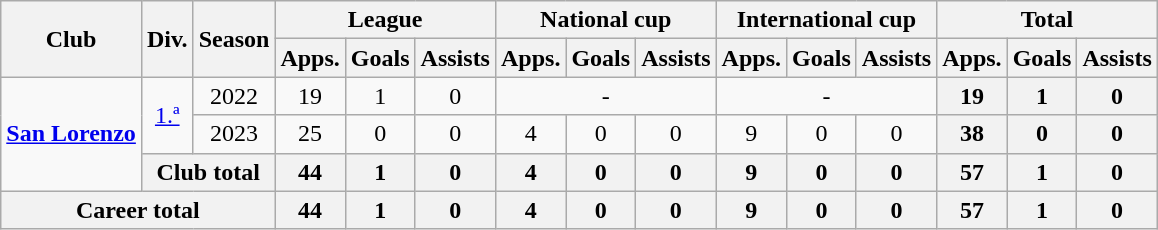<table class="wikitable center" style="text-align: center">
<tr>
<th rowspan="2">Club</th>
<th rowspan="2">Div.</th>
<th rowspan="2">Season</th>
<th colspan="3">League</th>
<th colspan="3">National cup</th>
<th colspan="3">International cup</th>
<th colspan="3">Total</th>
</tr>
<tr>
<th>Apps.</th>
<th>Goals</th>
<th>Assists</th>
<th>Apps.</th>
<th>Goals</th>
<th>Assists</th>
<th>Apps.</th>
<th>Goals</th>
<th>Assists</th>
<th>Apps.</th>
<th>Goals</th>
<th>Assists</th>
</tr>
<tr>
<td rowspan="3"><strong><a href='#'>San Lorenzo</a></strong><br><small></small></td>
<td rowspan="2"><a href='#'>1.ª</a></td>
<td>2022</td>
<td>19</td>
<td>1</td>
<td>0</td>
<td colspan="3">-</td>
<td colspan="3">-</td>
<th>19</th>
<th>1</th>
<th>0</th>
</tr>
<tr>
<td>2023</td>
<td>25</td>
<td>0</td>
<td>0</td>
<td>4</td>
<td>0</td>
<td>0</td>
<td>9</td>
<td>0</td>
<td>0</td>
<th>38</th>
<th>0</th>
<th>0</th>
</tr>
<tr>
<th colspan="2"><strong>Club total</strong></th>
<th>44</th>
<th>1</th>
<th>0</th>
<th>4</th>
<th>0</th>
<th>0</th>
<th>9</th>
<th>0</th>
<th>0</th>
<th>57</th>
<th>1</th>
<th>0</th>
</tr>
<tr>
<th colspan="3">Career total</th>
<th>44</th>
<th>1</th>
<th>0</th>
<th>4</th>
<th>0</th>
<th>0</th>
<th>9</th>
<th>0</th>
<th>0</th>
<th>57</th>
<th>1</th>
<th>0</th>
</tr>
</table>
